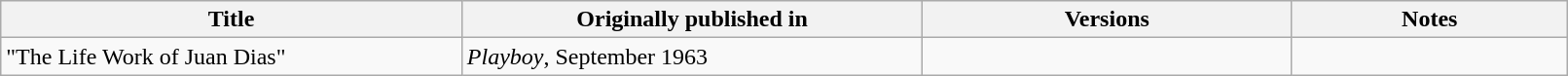<table class="wikitable" style="width: 85%" style="width: 85%">
<tr valign="top">
<th width="25%">Title</th>
<th width="25%">Originally published in</th>
<th width="20%">Versions</th>
<th width="15%">Notes</th>
</tr>
<tr valign="top">
<td>"The Life Work of Juan Dias"</td>
<td><em>Playboy</em>, September 1963</td>
<td></td>
<td></td>
</tr>
</table>
